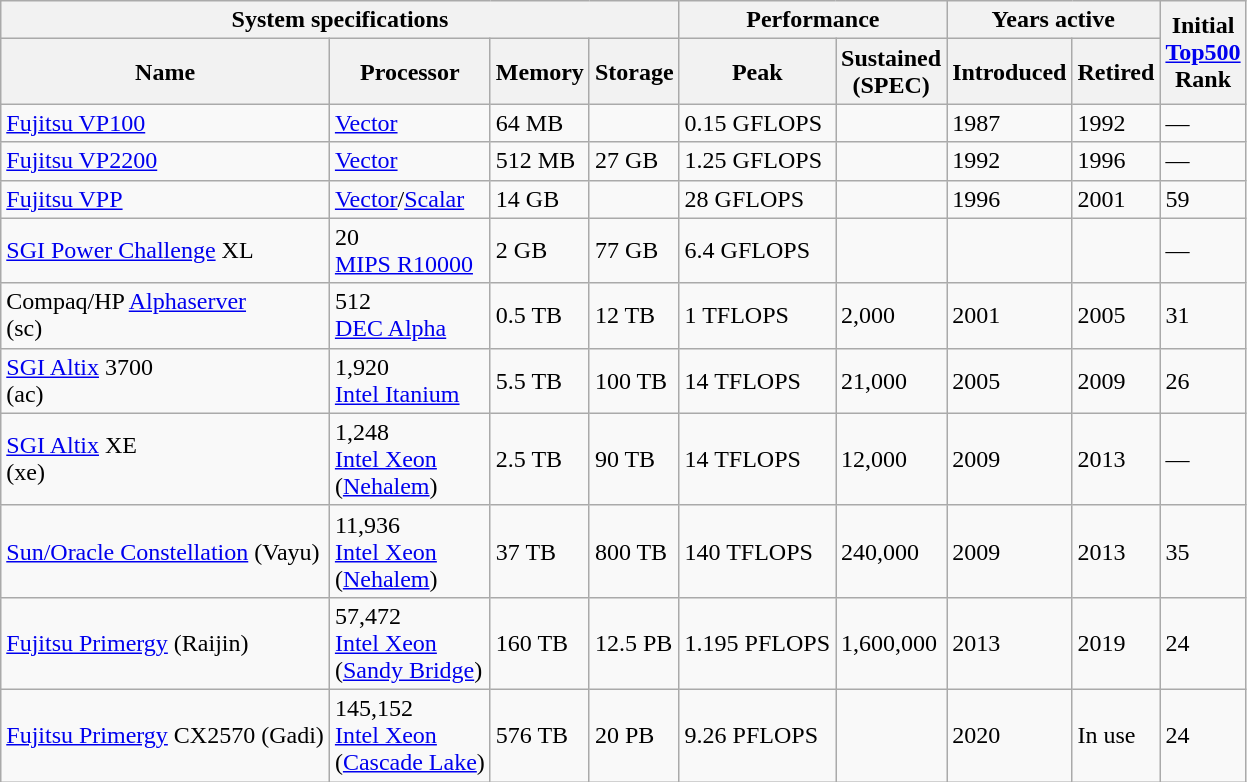<table class="wikitable sortable">
<tr>
<th colspan=4>System specifications</th>
<th colspan=2>Performance</th>
<th colspan=2>Years active</th>
<th rowspan=2>Initial<br><a href='#'>Top500</a><br>Rank</th>
</tr>
<tr>
<th>Name</th>
<th>Processor</th>
<th>Memory</th>
<th>Storage</th>
<th>Peak</th>
<th>Sustained<br>(SPEC)</th>
<th>Introduced</th>
<th>Retired</th>
</tr>
<tr>
<td><a href='#'>Fujitsu VP100</a></td>
<td><a href='#'>Vector</a></td>
<td>64 MB</td>
<td></td>
<td>0.15 GFLOPS</td>
<td></td>
<td>1987</td>
<td>1992</td>
<td>—</td>
</tr>
<tr>
<td><a href='#'>Fujitsu VP2200</a></td>
<td><a href='#'>Vector</a></td>
<td>512 MB</td>
<td>27 GB</td>
<td>1.25 GFLOPS</td>
<td></td>
<td>1992</td>
<td>1996</td>
<td>—</td>
</tr>
<tr>
<td><a href='#'>Fujitsu VPP</a></td>
<td><a href='#'>Vector</a>/<a href='#'>Scalar</a></td>
<td>14 GB</td>
<td></td>
<td>28 GFLOPS</td>
<td></td>
<td>1996</td>
<td>2001</td>
<td>59</td>
</tr>
<tr>
<td><a href='#'>SGI Power Challenge</a> XL</td>
<td>20<br><a href='#'>MIPS R10000</a></td>
<td>2 GB</td>
<td>77 GB</td>
<td>6.4 GFLOPS</td>
<td></td>
<td></td>
<td></td>
<td>—</td>
</tr>
<tr>
<td>Compaq/HP <a href='#'>Alphaserver</a><br>(sc)</td>
<td>512<br><a href='#'>DEC Alpha</a></td>
<td>0.5 TB</td>
<td>12 TB</td>
<td>1 TFLOPS</td>
<td>2,000</td>
<td>2001</td>
<td>2005</td>
<td>31</td>
</tr>
<tr>
<td><a href='#'>SGI Altix</a> 3700<br>(ac)</td>
<td>1,920<br><a href='#'>Intel Itanium</a></td>
<td>5.5 TB</td>
<td>100 TB</td>
<td>14 TFLOPS</td>
<td>21,000</td>
<td>2005</td>
<td>2009</td>
<td>26</td>
</tr>
<tr>
<td><a href='#'>SGI Altix</a> XE<br>(xe)</td>
<td>1,248<br><a href='#'>Intel Xeon</a><br>(<a href='#'>Nehalem</a>)</td>
<td>2.5 TB</td>
<td>90 TB</td>
<td>14 TFLOPS</td>
<td>12,000</td>
<td>2009</td>
<td>2013</td>
<td>—</td>
</tr>
<tr>
<td><a href='#'>Sun/Oracle Constellation</a> (Vayu)</td>
<td>11,936<br><a href='#'>Intel Xeon</a><br>(<a href='#'>Nehalem</a>)</td>
<td>37 TB</td>
<td>800 TB</td>
<td>140 TFLOPS</td>
<td>240,000</td>
<td>2009</td>
<td>2013</td>
<td>35</td>
</tr>
<tr>
<td><a href='#'>Fujitsu Primergy</a> (Raijin)</td>
<td>57,472<br><a href='#'>Intel Xeon</a><br>(<a href='#'>Sandy Bridge</a>)</td>
<td>160 TB</td>
<td>12.5 PB</td>
<td>1.195 PFLOPS</td>
<td>1,600,000</td>
<td>2013</td>
<td>2019</td>
<td>24</td>
</tr>
<tr>
<td><a href='#'>Fujitsu Primergy</a> CX2570 (Gadi)</td>
<td>145,152<br><a href='#'>Intel Xeon</a><br>(<a href='#'>Cascade Lake</a>)</td>
<td>576 TB</td>
<td>20 PB</td>
<td>9.26 PFLOPS</td>
<td></td>
<td>2020</td>
<td>In use</td>
<td>24</td>
</tr>
</table>
